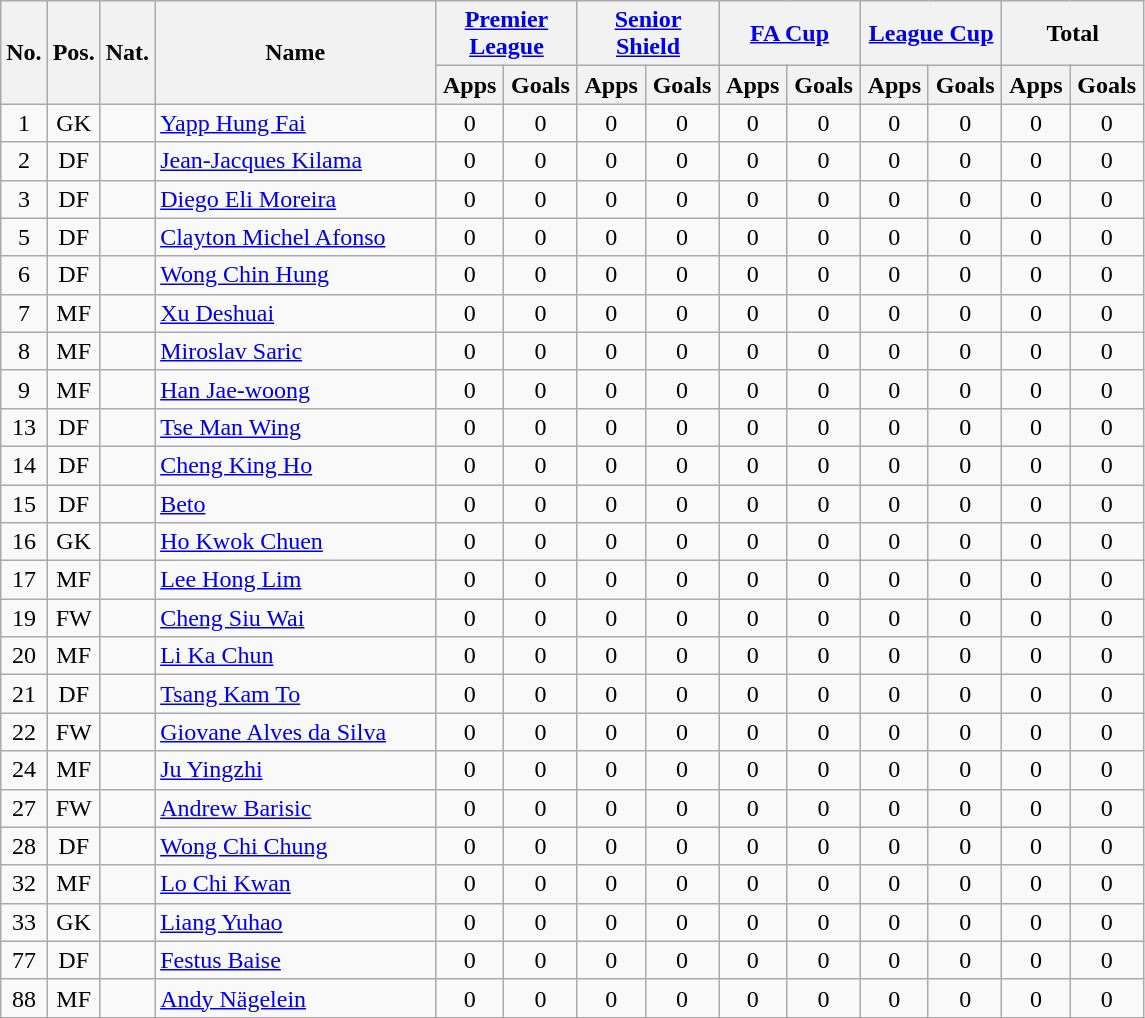<table class="wikitable plainrowheaders" style="text-align:center">
<tr>
<th rowspan="2">No.</th>
<th rowspan="2">Pos.</th>
<th rowspan="2">Nat.</th>
<th rowspan="2" style="width:180px;">Name</th>
<th colspan="2" style="width:87px;"><a href='#'>Premier League</a></th>
<th colspan="2" style="width:87px;"><a href='#'>Senior Shield</a></th>
<th colspan="2" style="width:87px;"><a href='#'>FA Cup</a></th>
<th colspan="2" style="width:87px;"><a href='#'>League Cup</a></th>
<th colspan="2" style="width:87px;">Total</th>
</tr>
<tr>
<th>Apps</th>
<th>Goals</th>
<th>Apps</th>
<th>Goals</th>
<th>Apps</th>
<th>Goals</th>
<th>Apps</th>
<th>Goals</th>
<th>Apps</th>
<th>Goals</th>
</tr>
<tr>
<td>1</td>
<td>GK</td>
<td></td>
<td align=left><a href='#'>Yapp Hung Fai</a></td>
<td>0</td>
<td>0</td>
<td>0</td>
<td>0</td>
<td>0</td>
<td>0</td>
<td>0</td>
<td>0</td>
<td>0</td>
<td>0</td>
</tr>
<tr>
<td>2</td>
<td>DF</td>
<td></td>
<td align=left><a href='#'>Jean-Jacques Kilama</a></td>
<td>0</td>
<td>0</td>
<td>0</td>
<td>0</td>
<td>0</td>
<td>0</td>
<td>0</td>
<td>0</td>
<td>0</td>
<td>0</td>
</tr>
<tr>
<td>3</td>
<td>DF</td>
<td></td>
<td align=left><a href='#'>Diego Eli Moreira</a></td>
<td>0</td>
<td>0</td>
<td>0</td>
<td>0</td>
<td>0</td>
<td>0</td>
<td>0</td>
<td>0</td>
<td>0</td>
<td>0</td>
</tr>
<tr>
<td>5</td>
<td>DF</td>
<td></td>
<td align=left><a href='#'>Clayton Michel Afonso</a></td>
<td>0</td>
<td>0</td>
<td>0</td>
<td>0</td>
<td>0</td>
<td>0</td>
<td>0</td>
<td>0</td>
<td>0</td>
<td>0</td>
</tr>
<tr>
<td>6</td>
<td>DF</td>
<td></td>
<td align=left><a href='#'>Wong Chin Hung</a></td>
<td>0</td>
<td>0</td>
<td>0</td>
<td>0</td>
<td>0</td>
<td>0</td>
<td>0</td>
<td>0</td>
<td>0</td>
<td>0</td>
</tr>
<tr>
<td>7</td>
<td>MF</td>
<td></td>
<td align=left><a href='#'>Xu Deshuai</a></td>
<td>0</td>
<td>0</td>
<td>0</td>
<td>0</td>
<td>0</td>
<td>0</td>
<td>0</td>
<td>0</td>
<td>0</td>
<td>0</td>
</tr>
<tr>
<td>8</td>
<td>MF</td>
<td></td>
<td align=left><a href='#'>Miroslav Saric</a></td>
<td>0</td>
<td>0</td>
<td>0</td>
<td>0</td>
<td>0</td>
<td>0</td>
<td>0</td>
<td>0</td>
<td>0</td>
<td>0</td>
</tr>
<tr>
<td>9</td>
<td>MF</td>
<td></td>
<td align=left><a href='#'>Han Jae-woong</a></td>
<td>0</td>
<td>0</td>
<td>0</td>
<td>0</td>
<td>0</td>
<td>0</td>
<td>0</td>
<td>0</td>
<td>0</td>
<td>0</td>
</tr>
<tr>
<td>13</td>
<td>DF</td>
<td></td>
<td align=left><a href='#'>Tse Man Wing</a></td>
<td>0</td>
<td>0</td>
<td>0</td>
<td>0</td>
<td>0</td>
<td>0</td>
<td>0</td>
<td>0</td>
<td>0</td>
<td>0</td>
</tr>
<tr>
<td>14</td>
<td>DF</td>
<td></td>
<td align=left><a href='#'>Cheng King Ho</a></td>
<td>0</td>
<td>0</td>
<td>0</td>
<td>0</td>
<td>0</td>
<td>0</td>
<td>0</td>
<td>0</td>
<td>0</td>
<td>0</td>
</tr>
<tr>
<td>15</td>
<td>DF</td>
<td></td>
<td align=left><a href='#'>Beto</a></td>
<td>0</td>
<td>0</td>
<td>0</td>
<td>0</td>
<td>0</td>
<td>0</td>
<td>0</td>
<td>0</td>
<td>0</td>
<td>0</td>
</tr>
<tr>
<td>16</td>
<td>GK</td>
<td></td>
<td align=left><a href='#'>Ho Kwok Chuen</a></td>
<td>0</td>
<td>0</td>
<td>0</td>
<td>0</td>
<td>0</td>
<td>0</td>
<td>0</td>
<td>0</td>
<td>0</td>
<td>0</td>
</tr>
<tr>
<td>17</td>
<td>MF</td>
<td></td>
<td align=left><a href='#'>Lee Hong Lim</a></td>
<td>0</td>
<td>0</td>
<td>0</td>
<td>0</td>
<td>0</td>
<td>0</td>
<td>0</td>
<td>0</td>
<td>0</td>
<td>0</td>
</tr>
<tr>
<td>19</td>
<td>FW</td>
<td></td>
<td align=left><a href='#'>Cheng Siu Wai</a></td>
<td>0</td>
<td>0</td>
<td>0</td>
<td>0</td>
<td>0</td>
<td>0</td>
<td>0</td>
<td>0</td>
<td>0</td>
<td>0</td>
</tr>
<tr>
<td>20</td>
<td>MF</td>
<td></td>
<td align=left><a href='#'>Li Ka Chun</a></td>
<td>0</td>
<td>0</td>
<td>0</td>
<td>0</td>
<td>0</td>
<td>0</td>
<td>0</td>
<td>0</td>
<td>0</td>
<td>0</td>
</tr>
<tr>
<td>21</td>
<td>DF</td>
<td></td>
<td align=left><a href='#'>Tsang Kam To</a></td>
<td>0</td>
<td>0</td>
<td>0</td>
<td>0</td>
<td>0</td>
<td>0</td>
<td>0</td>
<td>0</td>
<td>0</td>
<td>0</td>
</tr>
<tr>
<td>22</td>
<td>FW</td>
<td></td>
<td align=left><a href='#'>Giovane Alves da Silva</a></td>
<td>0</td>
<td>0</td>
<td>0</td>
<td>0</td>
<td>0</td>
<td>0</td>
<td>0</td>
<td>0</td>
<td>0</td>
<td>0</td>
</tr>
<tr>
<td>24</td>
<td>MF</td>
<td></td>
<td align=left><a href='#'>Ju Yingzhi</a></td>
<td>0</td>
<td>0</td>
<td>0</td>
<td>0</td>
<td>0</td>
<td>0</td>
<td>0</td>
<td>0</td>
<td>0</td>
<td>0</td>
</tr>
<tr>
<td>27</td>
<td>FW</td>
<td></td>
<td align=left><a href='#'>Andrew Barisic</a></td>
<td>0</td>
<td>0</td>
<td>0</td>
<td>0</td>
<td>0</td>
<td>0</td>
<td>0</td>
<td>0</td>
<td>0</td>
<td>0</td>
</tr>
<tr>
<td>28</td>
<td>DF</td>
<td></td>
<td align=left><a href='#'>Wong Chi Chung</a></td>
<td>0</td>
<td>0</td>
<td>0</td>
<td>0</td>
<td>0</td>
<td>0</td>
<td>0</td>
<td>0</td>
<td>0</td>
<td>0</td>
</tr>
<tr>
<td>32</td>
<td>MF</td>
<td></td>
<td align=left><a href='#'>Lo Chi Kwan</a></td>
<td>0</td>
<td>0</td>
<td>0</td>
<td>0</td>
<td>0</td>
<td>0</td>
<td>0</td>
<td>0</td>
<td>0</td>
<td>0</td>
</tr>
<tr>
<td>33</td>
<td>GK</td>
<td></td>
<td align=left><a href='#'>Liang Yuhao</a></td>
<td>0</td>
<td>0</td>
<td>0</td>
<td>0</td>
<td>0</td>
<td>0</td>
<td>0</td>
<td>0</td>
<td>0</td>
<td>0</td>
</tr>
<tr>
<td>77</td>
<td>DF</td>
<td></td>
<td align=left><a href='#'>Festus Baise</a></td>
<td>0</td>
<td>0</td>
<td>0</td>
<td>0</td>
<td>0</td>
<td>0</td>
<td>0</td>
<td>0</td>
<td>0</td>
<td>0</td>
</tr>
<tr>
<td>88</td>
<td>MF</td>
<td></td>
<td align=left><a href='#'>Andy Nägelein</a></td>
<td>0</td>
<td>0</td>
<td>0</td>
<td>0</td>
<td>0</td>
<td>0</td>
<td>0</td>
<td>0</td>
<td>0</td>
<td>0</td>
</tr>
</table>
